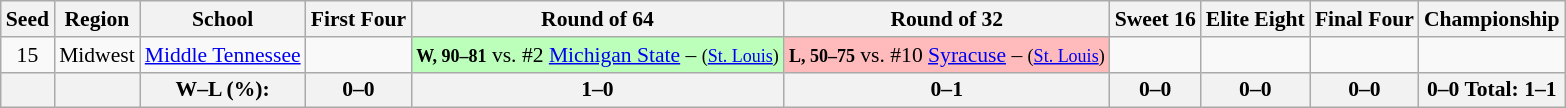<table class="sortable wikitable" style="white-space:nowrap; font-size:90%">
<tr>
<th>Seed</th>
<th>Region</th>
<th>School</th>
<th>First Four</th>
<th>Round of 64</th>
<th>Round of 32</th>
<th>Sweet 16</th>
<th>Elite Eight</th>
<th>Final Four</th>
<th>Championship</th>
</tr>
<tr>
<td align=center>15</td>
<td>Midwest</td>
<td><a href='#'>Middle Tennessee</a></td>
<td></td>
<td style="background:#bfb;"><small><strong>W, 90–81</strong></small> vs. #2 <a href='#'>Michigan State</a> – <small>(<a href='#'>St. Louis</a>)</small></td>
<td style="background:#fbb;"><small><strong>L, 50–75</strong></small> vs. #10 <a href='#'>Syracuse</a> – <small>(<a href='#'>St. Louis</a>)</small></td>
<td></td>
<td></td>
<td></td>
<td></td>
</tr>
<tr>
<th></th>
<th></th>
<th>W–L (%):</th>
<th>0–0 </th>
<th>1–0 </th>
<th>0–1 </th>
<th>0–0 </th>
<th>0–0 </th>
<th>0–0 </th>
<th>0–0 Total: 1–1 </th>
</tr>
</table>
